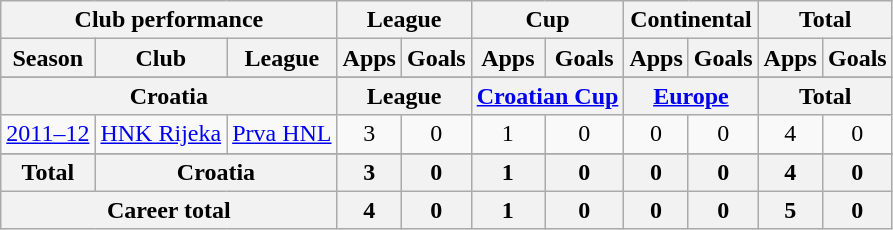<table class="wikitable" style="text-align:center">
<tr>
<th colspan=3>Club performance</th>
<th colspan=2>League</th>
<th colspan=2>Cup</th>
<th colspan=2>Continental</th>
<th colspan=2>Total</th>
</tr>
<tr>
<th>Season</th>
<th>Club</th>
<th>League</th>
<th>Apps</th>
<th>Goals</th>
<th>Apps</th>
<th>Goals</th>
<th>Apps</th>
<th>Goals</th>
<th>Apps</th>
<th>Goals</th>
</tr>
<tr>
</tr>
<tr>
<th colspan=3>Croatia</th>
<th colspan=2>League</th>
<th colspan=2><a href='#'>Croatian Cup</a></th>
<th colspan=2><a href='#'>Europe</a></th>
<th colspan=2>Total</th>
</tr>
<tr>
<td><a href='#'>2011–12</a></td>
<td rowspan="1"><a href='#'>HNK Rijeka</a></td>
<td rowspan="1"><a href='#'>Prva HNL</a></td>
<td>3</td>
<td>0</td>
<td>1</td>
<td>0</td>
<td>0</td>
<td>0</td>
<td>4</td>
<td>0</td>
</tr>
<tr>
</tr>
<tr>
<th rowspan=1>Total</th>
<th colspan=2>Croatia</th>
<th>3</th>
<th>0</th>
<th>1</th>
<th>0</th>
<th>0</th>
<th>0</th>
<th>4</th>
<th>0</th>
</tr>
<tr>
<th colspan=3>Career total</th>
<th>4</th>
<th>0</th>
<th>1</th>
<th>0</th>
<th>0</th>
<th>0</th>
<th>5</th>
<th>0</th>
</tr>
</table>
